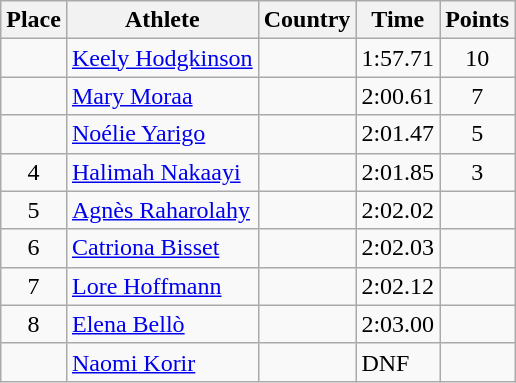<table class="wikitable">
<tr>
<th>Place</th>
<th>Athlete</th>
<th>Country</th>
<th>Time</th>
<th>Points</th>
</tr>
<tr>
<td align=center></td>
<td><a href='#'>Keely Hodgkinson</a></td>
<td></td>
<td>1:57.71</td>
<td align=center>10</td>
</tr>
<tr>
<td align=center></td>
<td><a href='#'>Mary Moraa</a></td>
<td></td>
<td>2:00.61</td>
<td align=center>7</td>
</tr>
<tr>
<td align=center></td>
<td><a href='#'>Noélie Yarigo</a></td>
<td></td>
<td>2:01.47</td>
<td align=center>5</td>
</tr>
<tr>
<td align=center>4</td>
<td><a href='#'>Halimah Nakaayi</a></td>
<td></td>
<td>2:01.85</td>
<td align=center>3</td>
</tr>
<tr>
<td align=center>5</td>
<td><a href='#'>Agnès Raharolahy</a></td>
<td></td>
<td>2:02.02</td>
<td align=center></td>
</tr>
<tr>
<td align=center>6</td>
<td><a href='#'>Catriona Bisset</a></td>
<td></td>
<td>2:02.03</td>
<td align=center></td>
</tr>
<tr>
<td align=center>7</td>
<td><a href='#'>Lore Hoffmann</a></td>
<td></td>
<td>2:02.12</td>
<td align=center></td>
</tr>
<tr>
<td align=center>8</td>
<td><a href='#'>Elena Bellò</a></td>
<td></td>
<td>2:03.00</td>
<td align=center></td>
</tr>
<tr>
<td align=center></td>
<td><a href='#'>Naomi Korir</a></td>
<td></td>
<td>DNF</td>
<td align=center></td>
</tr>
</table>
